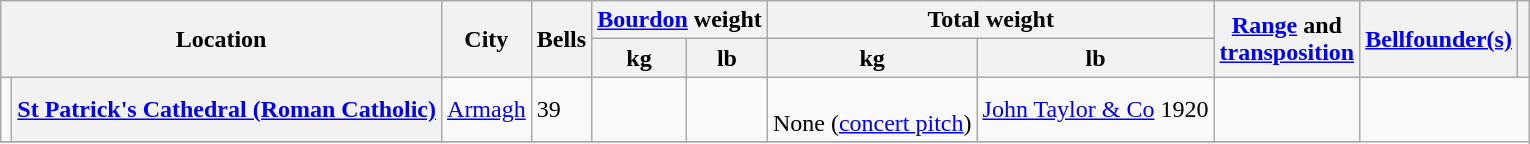<table class="wikitable plainrowheaders">
<tr>
<th scope="col" colspan="2" rowspan="2" class="unsortable">Location</th>
<th scope="col" rowspan="2">City</th>
<th scope="col" rowspan="2">Bells</th>
<th scope="col" colspan="2"><a href='#'>Bourdon</a> weight</th>
<th scope="col" colspan="2">Total weight</th>
<th scope="col" rowspan="2" class="unsortable"><a href='#'>Range</a> and<br><a href='#'>transposition</a></th>
<th scope="col" rowspan="2" class="unsortable"><a href='#'>Bellfounder(s)</a></th>
<th scope="col" rowspan="2" class="unsortable"></th>
</tr>
<tr>
<th scope="col">kg</th>
<th scope="col">lb</th>
<th scope="col">kg</th>
<th scope="col">lb</th>
</tr>
<tr>
<td></td>
<th scope="row"><a href='#'>St Patrick's Cathedral (Roman Catholic)</a></th>
<td><a href='#'>Armagh</a></td>
<td>39</td>
<td></td>
<td></td>
<td style="text-align: center;"><br>None (<a href='#'>concert pitch</a>)</td>
<td><a href='#'>John Taylor & Co</a> 1920</td>
<td></td>
</tr>
<tr>
</tr>
</table>
